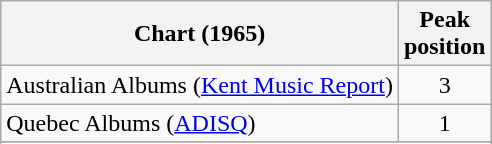<table class="wikitable">
<tr>
<th>Chart (1965)</th>
<th>Peak<br>position</th>
</tr>
<tr>
<td>Australian Albums (<a href='#'>Kent Music Report</a>)</td>
<td align="center">3</td>
</tr>
<tr>
<td align="left">Quebec Albums (<a href='#'>ADISQ</a>)</td>
<td align="center">1</td>
</tr>
<tr>
</tr>
<tr>
</tr>
<tr>
</tr>
</table>
